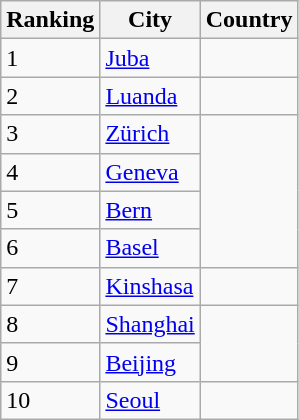<table class="wikitable sortable">
<tr>
<th scope="col">Ranking</th>
<th scope="col">City</th>
<th scope="col">Country</th>
</tr>
<tr>
<td>1</td>
<td><a href='#'>Juba</a></td>
<td></td>
</tr>
<tr>
<td>2</td>
<td><a href='#'>Luanda</a></td>
<td></td>
</tr>
<tr>
<td>3</td>
<td><a href='#'>Zürich</a></td>
<td rowspan="4"></td>
</tr>
<tr>
<td>4</td>
<td><a href='#'>Geneva</a></td>
</tr>
<tr>
<td>5</td>
<td><a href='#'>Bern</a></td>
</tr>
<tr>
<td>6</td>
<td><a href='#'>Basel</a></td>
</tr>
<tr>
<td>7</td>
<td><a href='#'>Kinshasa</a></td>
<td></td>
</tr>
<tr>
<td>8</td>
<td><a href='#'>Shanghai</a></td>
<td rowspan="2"></td>
</tr>
<tr>
<td>9</td>
<td><a href='#'>Beijing</a></td>
</tr>
<tr>
<td>10</td>
<td><a href='#'>Seoul</a></td>
<td></td>
</tr>
</table>
